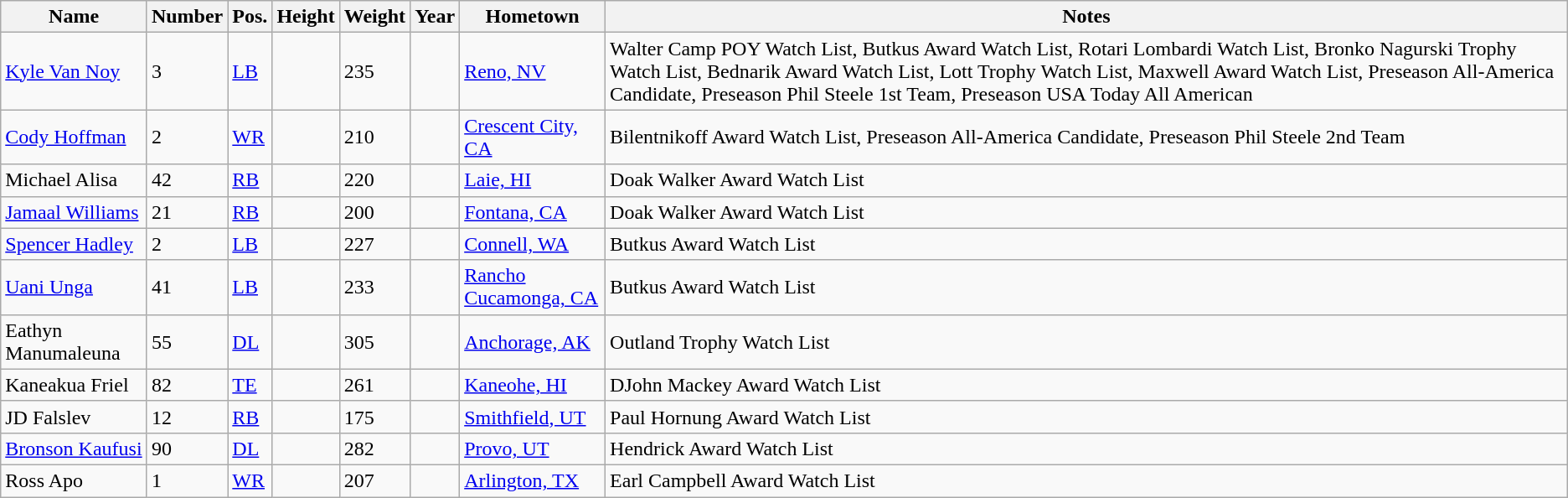<table class="wikitable sortable" border="1">
<tr>
<th>Name</th>
<th>Number</th>
<th>Pos.</th>
<th>Height</th>
<th>Weight</th>
<th>Year</th>
<th>Hometown</th>
<th class="unsortable">Notes</th>
</tr>
<tr>
<td><a href='#'>Kyle Van Noy</a></td>
<td>3</td>
<td><a href='#'>LB</a></td>
<td></td>
<td>235</td>
<td></td>
<td><a href='#'>Reno, NV</a></td>
<td>Walter Camp POY Watch List, Butkus Award Watch List, Rotari Lombardi Watch List, Bronko Nagurski Trophy Watch List, Bednarik Award Watch List, Lott Trophy Watch List, Maxwell Award Watch List, Preseason All-America Candidate, Preseason Phil Steele 1st Team, Preseason USA Today All American</td>
</tr>
<tr>
<td><a href='#'>Cody Hoffman</a></td>
<td>2</td>
<td><a href='#'>WR</a></td>
<td></td>
<td>210</td>
<td></td>
<td><a href='#'>Crescent City, CA</a></td>
<td>Bilentnikoff Award Watch List, Preseason All-America Candidate, Preseason Phil Steele 2nd Team</td>
</tr>
<tr>
<td>Michael Alisa</td>
<td>42</td>
<td><a href='#'>RB</a></td>
<td></td>
<td>220</td>
<td></td>
<td><a href='#'>Laie, HI</a></td>
<td>Doak Walker Award Watch List</td>
</tr>
<tr>
<td><a href='#'>Jamaal Williams</a></td>
<td>21</td>
<td><a href='#'>RB</a></td>
<td></td>
<td>200</td>
<td></td>
<td><a href='#'>Fontana, CA</a></td>
<td>Doak Walker Award Watch List</td>
</tr>
<tr>
<td><a href='#'>Spencer Hadley</a></td>
<td>2</td>
<td><a href='#'>LB</a></td>
<td></td>
<td>227</td>
<td></td>
<td><a href='#'>Connell, WA</a></td>
<td>Butkus Award Watch List</td>
</tr>
<tr>
<td><a href='#'>Uani Unga</a></td>
<td>41</td>
<td><a href='#'>LB</a></td>
<td></td>
<td>233</td>
<td></td>
<td><a href='#'>Rancho Cucamonga, CA</a></td>
<td>Butkus Award Watch List</td>
</tr>
<tr>
<td>Eathyn Manumaleuna</td>
<td>55</td>
<td><a href='#'>DL</a></td>
<td></td>
<td>305</td>
<td></td>
<td><a href='#'>Anchorage, AK</a></td>
<td>Outland Trophy Watch List</td>
</tr>
<tr>
<td>Kaneakua Friel</td>
<td>82</td>
<td><a href='#'>TE</a></td>
<td></td>
<td>261</td>
<td></td>
<td><a href='#'>Kaneohe, HI</a></td>
<td>DJohn Mackey Award Watch List</td>
</tr>
<tr>
<td>JD Falslev</td>
<td>12</td>
<td><a href='#'>RB</a></td>
<td></td>
<td>175</td>
<td></td>
<td><a href='#'>Smithfield, UT</a></td>
<td>Paul Hornung Award Watch List</td>
</tr>
<tr>
<td><a href='#'>Bronson Kaufusi</a></td>
<td>90</td>
<td><a href='#'>DL</a></td>
<td></td>
<td>282</td>
<td></td>
<td><a href='#'>Provo, UT</a></td>
<td>Hendrick Award Watch List</td>
</tr>
<tr>
<td>Ross Apo</td>
<td>1</td>
<td><a href='#'>WR</a></td>
<td></td>
<td>207</td>
<td></td>
<td><a href='#'>Arlington, TX</a></td>
<td>Earl Campbell Award Watch List</td>
</tr>
</table>
